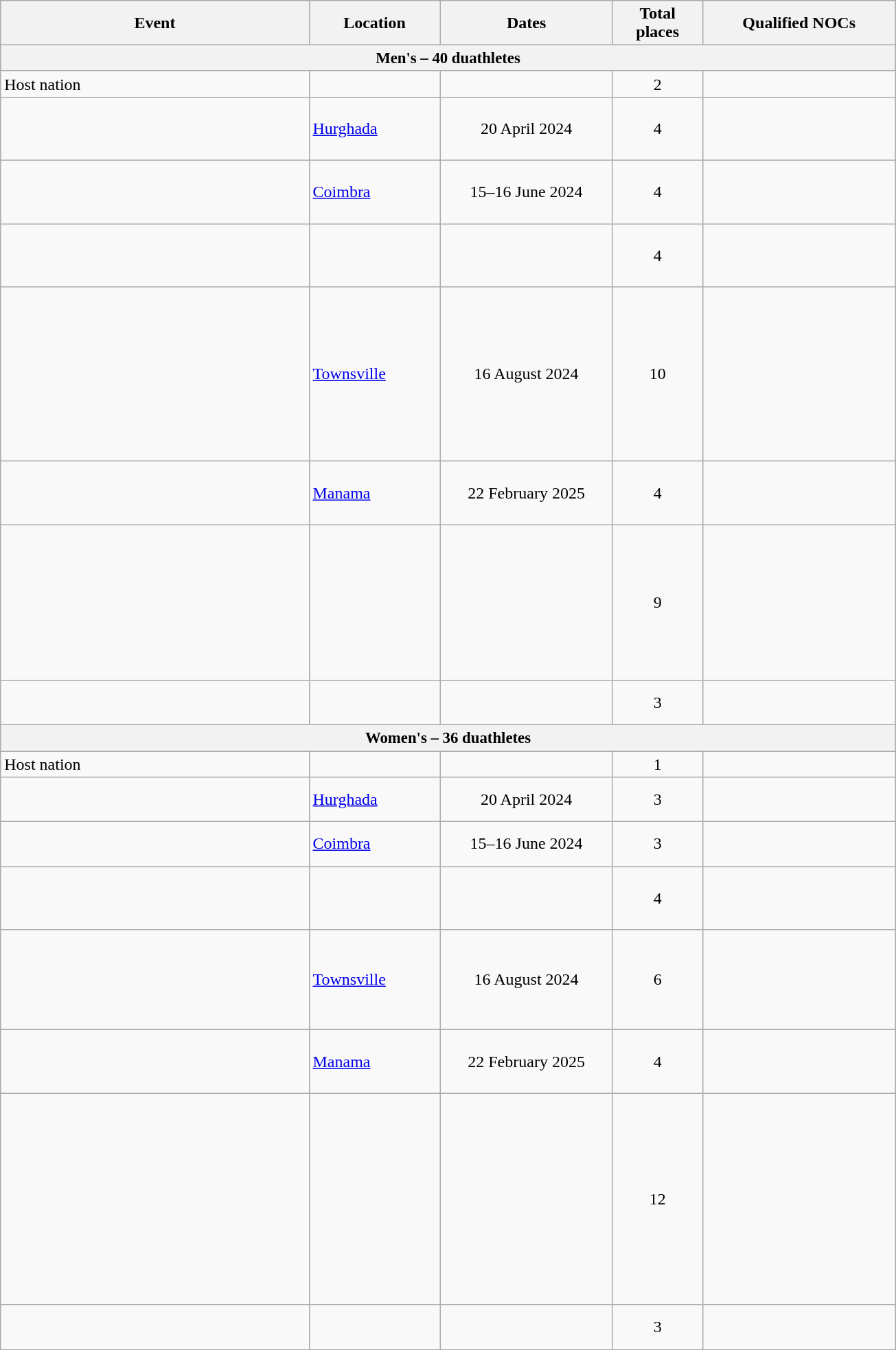<table class="wikitable" width=870>
<tr>
<th>Event</th>
<th width=120>Location</th>
<th width=160>Dates</th>
<th width=80>Total places</th>
<th width=180>Qualified NOCs</th>
</tr>
<tr style="font-size:95%;">
<th colspan=5>Men's – 40 duathletes</th>
</tr>
<tr>
<td>Host nation</td>
<td></td>
<td></td>
<td align="center">2</td>
<td></td>
</tr>
<tr>
<td></td>
<td> <a href='#'>Hurghada</a></td>
<td align="center">20 April 2024</td>
<td align="center">4</td>
<td><br><br><br></td>
</tr>
<tr>
<td></td>
<td> <a href='#'>Coimbra</a></td>
<td align="center">15–16 June 2024</td>
<td align="center">4</td>
<td><br><br><br></td>
</tr>
<tr>
<td></td>
<td></td>
<td align="center"></td>
<td align="center">4</td>
<td><br><br><br></td>
</tr>
<tr>
<td></td>
<td> <a href='#'>Townsville</a></td>
<td align="center">16 August 2024</td>
<td align="center">10</td>
<td><br><br><br><br><br><br><br><br><br></td>
</tr>
<tr>
<td></td>
<td> <a href='#'>Manama</a></td>
<td align="center">22 February 2025</td>
<td align="center">4</td>
<td><br><br><br></td>
</tr>
<tr>
<td></td>
<td></td>
<td></td>
<td align="center">9</td>
<td><br><br><br><br><br><br><br><br></td>
</tr>
<tr>
<td></td>
<td></td>
<td></td>
<td align="center">3</td>
<td><br><br></td>
</tr>
<tr style="font-size:95%;">
<th colspan=5>Women's – 36 duathletes</th>
</tr>
<tr>
<td>Host nation</td>
<td></td>
<td></td>
<td align="center">1</td>
<td></td>
</tr>
<tr>
<td></td>
<td> <a href='#'>Hurghada</a></td>
<td align="center">20 April 2024</td>
<td align="center">3</td>
<td><br><br></td>
</tr>
<tr>
<td></td>
<td> <a href='#'>Coimbra</a></td>
<td align="center">15–16 June 2024</td>
<td align="center">3</td>
<td><br><br></td>
</tr>
<tr>
<td></td>
<td></td>
<td align="center"></td>
<td align="center">4</td>
<td><br><br><br></td>
</tr>
<tr>
<td></td>
<td> <a href='#'>Townsville</a></td>
<td align="center">16 August 2024</td>
<td align="center">6</td>
<td><br><br><br><br><br></td>
</tr>
<tr>
<td></td>
<td> <a href='#'>Manama</a></td>
<td align="center">22 February 2025</td>
<td align="center">4</td>
<td><br><br><br></td>
</tr>
<tr>
<td></td>
<td></td>
<td></td>
<td align="center">12</td>
<td><br><br><br><br><br><br><br><br><br><br><br></td>
</tr>
<tr>
<td></td>
<td></td>
<td></td>
<td align="center">3</td>
<td><br><br></td>
</tr>
</table>
